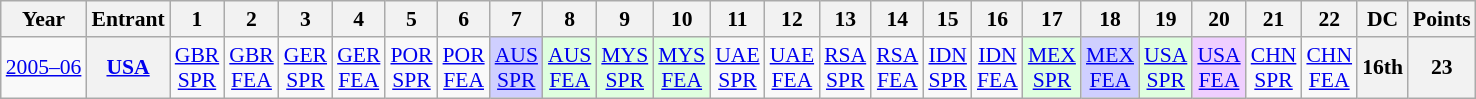<table class="wikitable" style="text-align:center; font-size:90%">
<tr>
<th>Year</th>
<th>Entrant</th>
<th>1</th>
<th>2</th>
<th>3</th>
<th>4</th>
<th>5</th>
<th>6</th>
<th>7</th>
<th>8</th>
<th>9</th>
<th>10</th>
<th>11</th>
<th>12</th>
<th>13</th>
<th>14</th>
<th>15</th>
<th>16</th>
<th>17</th>
<th>18</th>
<th>19</th>
<th>20</th>
<th>21</th>
<th>22</th>
<th>DC</th>
<th>Points</th>
</tr>
<tr>
<td><a href='#'>2005–06</a></td>
<th><a href='#'>USA</a></th>
<td><a href='#'>GBR<br>SPR</a></td>
<td><a href='#'>GBR<br>FEA</a></td>
<td><a href='#'>GER<br>SPR</a></td>
<td><a href='#'>GER<br>FEA</a></td>
<td><a href='#'>POR<br>SPR</a></td>
<td><a href='#'>POR<br>FEA</a></td>
<td style="background:#CFCFFF;"><a href='#'>AUS<br>SPR</a><br></td>
<td style="background:#DFFFDF;"><a href='#'>AUS<br>FEA</a><br></td>
<td style="background:#DFFFDF;"><a href='#'>MYS<br>SPR</a><br></td>
<td style="background:#DFFFDF;"><a href='#'>MYS<br>FEA</a><br></td>
<td><a href='#'>UAE<br>SPR</a></td>
<td><a href='#'>UAE<br>FEA</a></td>
<td><a href='#'>RSA<br>SPR</a></td>
<td><a href='#'>RSA<br>FEA</a></td>
<td><a href='#'>IDN<br>SPR</a></td>
<td><a href='#'>IDN<br>FEA</a></td>
<td style="background:#DFFFDF;"><a href='#'>MEX<br>SPR</a><br></td>
<td style="background:#CFCFFF;"><a href='#'>MEX<br>FEA</a><br></td>
<td style="background:#DFFFDF;"><a href='#'>USA<br>SPR</a><br></td>
<td style="background:#EFCFFF;"><a href='#'>USA<br>FEA</a><br></td>
<td><a href='#'>CHN<br>SPR</a></td>
<td><a href='#'>CHN<br>FEA</a></td>
<th>16th</th>
<th>23</th>
</tr>
</table>
